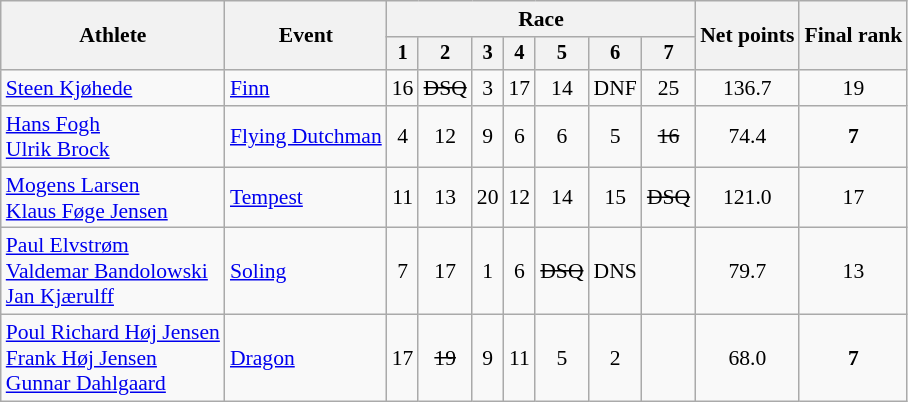<table class="wikitable" style="font-size:90%">
<tr>
<th rowspan="2">Athlete</th>
<th rowspan="2">Event</th>
<th colspan=7>Race</th>
<th rowspan=2>Net points</th>
<th rowspan=2>Final rank</th>
</tr>
<tr style="font-size:95%">
<th>1</th>
<th>2</th>
<th>3</th>
<th>4</th>
<th>5</th>
<th>6</th>
<th>7</th>
</tr>
<tr align=center>
<td align=left><a href='#'>Steen Kjøhede</a></td>
<td align=left><a href='#'>Finn</a></td>
<td>16</td>
<td><s>DSQ</s></td>
<td>3</td>
<td>17</td>
<td>14</td>
<td>DNF</td>
<td>25</td>
<td>136.7</td>
<td>19</td>
</tr>
<tr align=center>
<td align=left><a href='#'>Hans Fogh</a><br><a href='#'>Ulrik Brock</a></td>
<td align=left><a href='#'>Flying Dutchman</a></td>
<td>4</td>
<td>12</td>
<td>9</td>
<td>6</td>
<td>6</td>
<td>5</td>
<td><s>16</s></td>
<td>74.4</td>
<td><strong>7</strong></td>
</tr>
<tr align=center>
<td align=left><a href='#'>Mogens Larsen</a><br><a href='#'>Klaus Føge Jensen</a></td>
<td align=left><a href='#'>Tempest</a></td>
<td>11</td>
<td>13</td>
<td>20</td>
<td>12</td>
<td>14</td>
<td>15</td>
<td><s>DSQ</s></td>
<td>121.0</td>
<td>17</td>
</tr>
<tr align=center>
<td align=left><a href='#'>Paul Elvstrøm</a><br><a href='#'>Valdemar Bandolowski</a><br><a href='#'>Jan Kjærulff</a></td>
<td align=left><a href='#'>Soling</a></td>
<td>7</td>
<td>17</td>
<td>1</td>
<td>6</td>
<td><s>DSQ</s></td>
<td>DNS</td>
<td></td>
<td>79.7</td>
<td>13</td>
</tr>
<tr align=center>
<td align=left><a href='#'>Poul Richard Høj Jensen</a><br><a href='#'>Frank Høj Jensen</a><br><a href='#'>Gunnar Dahlgaard</a></td>
<td align=left><a href='#'>Dragon</a></td>
<td>17</td>
<td><s>19</s></td>
<td>9</td>
<td>11</td>
<td>5</td>
<td>2</td>
<td></td>
<td>68.0</td>
<td><strong>7</strong></td>
</tr>
</table>
